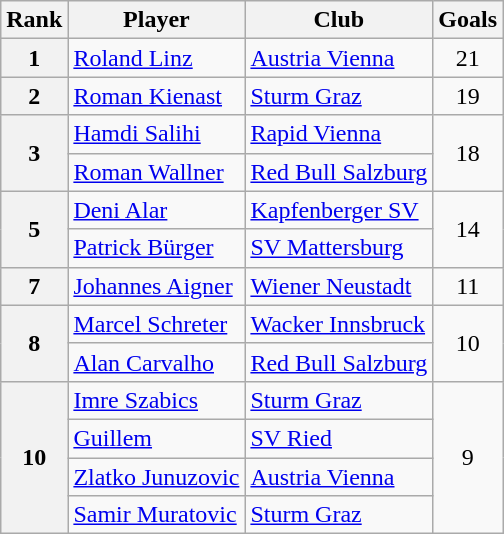<table class="wikitable" style="text-align:center">
<tr>
<th>Rank</th>
<th>Player</th>
<th>Club</th>
<th>Goals</th>
</tr>
<tr>
<th rowspan="1">1</th>
<td align="left"> <a href='#'>Roland Linz</a></td>
<td align="left"><a href='#'>Austria Vienna</a></td>
<td>21</td>
</tr>
<tr>
<th rowspan="1">2</th>
<td align="left"> <a href='#'>Roman Kienast</a></td>
<td align="left"><a href='#'>Sturm Graz</a></td>
<td>19</td>
</tr>
<tr>
<th rowspan="2">3</th>
<td align="left"> <a href='#'>Hamdi Salihi</a></td>
<td align="left"><a href='#'>Rapid Vienna</a></td>
<td rowspan="2">18</td>
</tr>
<tr>
<td align="left"> <a href='#'>Roman Wallner</a></td>
<td align="left"><a href='#'>Red Bull Salzburg</a></td>
</tr>
<tr>
<th rowspan="2">5</th>
<td align="left"> <a href='#'>Deni Alar</a></td>
<td align="left"><a href='#'>Kapfenberger SV</a></td>
<td rowspan="2">14</td>
</tr>
<tr>
<td align="left"> <a href='#'>Patrick Bürger</a></td>
<td align="left"><a href='#'>SV Mattersburg</a></td>
</tr>
<tr>
<th rowspan="1">7</th>
<td align="left"> <a href='#'>Johannes Aigner</a></td>
<td align="left"><a href='#'>Wiener Neustadt</a></td>
<td>11</td>
</tr>
<tr>
<th rowspan="2">8</th>
<td align="left"> <a href='#'>Marcel Schreter</a></td>
<td align="left"><a href='#'>Wacker Innsbruck</a></td>
<td rowspan="2">10</td>
</tr>
<tr>
<td align="left"> <a href='#'>Alan Carvalho</a></td>
<td align="left"><a href='#'>Red Bull Salzburg</a></td>
</tr>
<tr>
<th rowspan="4">10</th>
<td align="left"> <a href='#'>Imre Szabics</a></td>
<td align="left"><a href='#'>Sturm Graz</a></td>
<td rowspan="4">9</td>
</tr>
<tr>
<td align="left"> <a href='#'>Guillem</a></td>
<td align="left"><a href='#'>SV Ried</a></td>
</tr>
<tr>
<td align="left"> <a href='#'>Zlatko Junuzovic</a></td>
<td align="left"><a href='#'>Austria Vienna</a></td>
</tr>
<tr>
<td align="left"> <a href='#'>Samir Muratovic</a></td>
<td align="left"><a href='#'>Sturm Graz</a></td>
</tr>
</table>
